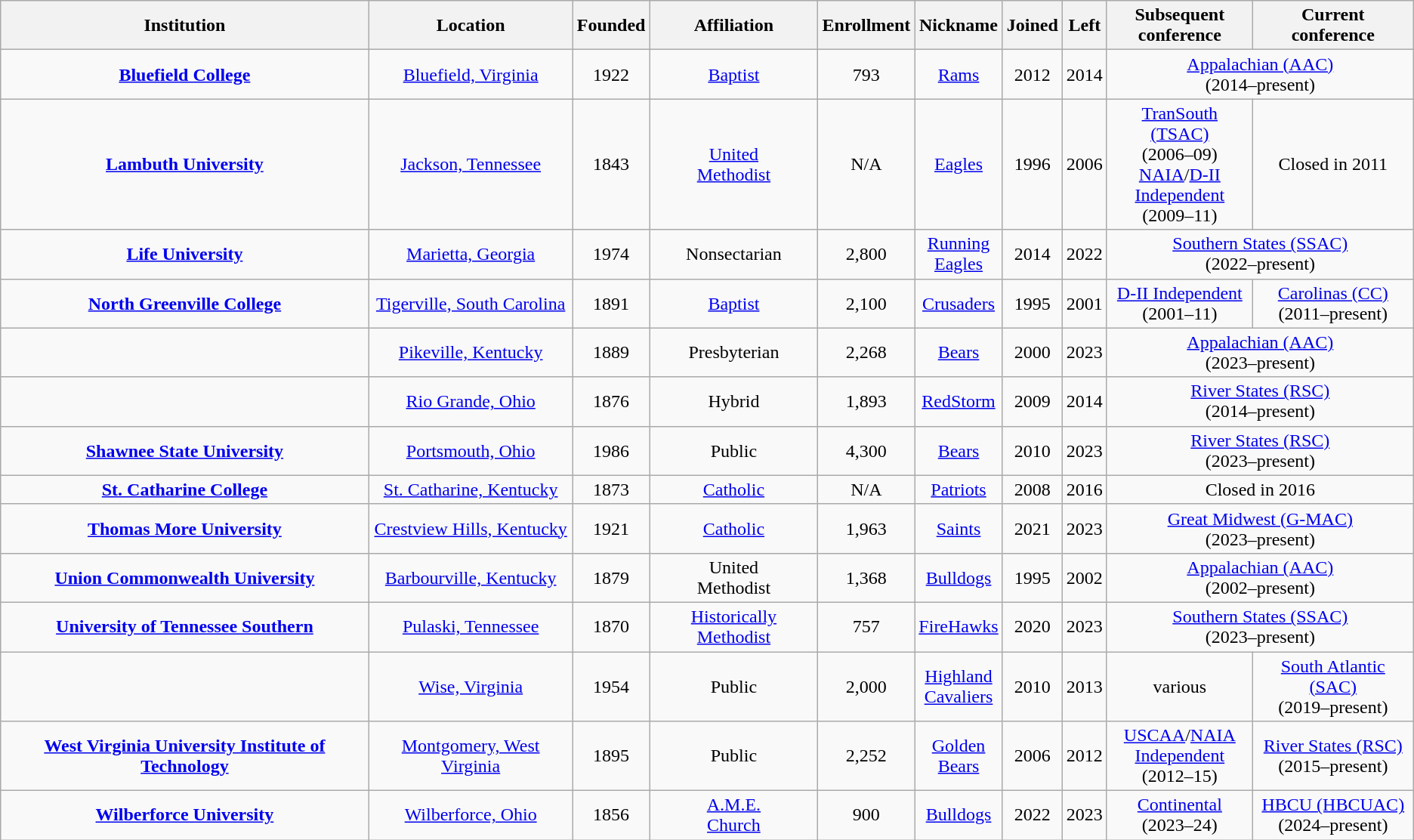<table class="wikitable sortable" style="text-align:center">
<tr>
<th>Institution</th>
<th>Location</th>
<th>Founded</th>
<th>Affiliation</th>
<th>Enrollment</th>
<th>Nickname</th>
<th>Joined</th>
<th>Left</th>
<th>Subsequent<br>conference</th>
<th>Current<br>conference</th>
</tr>
<tr>
<td><strong><a href='#'>Bluefield College</a></strong></td>
<td><a href='#'>Bluefield, Virginia</a></td>
<td>1922</td>
<td><a href='#'>Baptist</a></td>
<td>793</td>
<td><a href='#'>Rams</a></td>
<td>2012</td>
<td>2014</td>
<td colspan="2"><a href='#'>Appalachian (AAC)</a><br>(2014–present)</td>
</tr>
<tr>
<td><strong><a href='#'>Lambuth University</a></strong></td>
<td><a href='#'>Jackson, Tennessee</a></td>
<td>1843</td>
<td><a href='#'>United<br>Methodist</a></td>
<td>N/A</td>
<td><a href='#'>Eagles</a></td>
<td>1996</td>
<td>2006</td>
<td><a href='#'>TranSouth (TSAC)</a><br>(2006–09)<br><a href='#'>NAIA</a>/<a href='#'>D-II<br>Independent</a><br>(2009–11)</td>
<td>Closed in 2011</td>
</tr>
<tr>
<td><strong><a href='#'>Life University</a></strong></td>
<td><a href='#'>Marietta, Georgia</a></td>
<td>1974</td>
<td>Nonsectarian</td>
<td>2,800</td>
<td><a href='#'>Running<br>Eagles</a></td>
<td>2014</td>
<td>2022</td>
<td colspan="2"><a href='#'>Southern States (SSAC)</a><br>(2022–present)</td>
</tr>
<tr>
<td><strong><a href='#'>North Greenville College</a></strong></td>
<td><a href='#'>Tigerville, South Carolina</a></td>
<td>1891</td>
<td><a href='#'>Baptist</a></td>
<td>2,100</td>
<td><a href='#'>Crusaders</a></td>
<td>1995</td>
<td>2001</td>
<td><a href='#'>D-II Independent</a><br>(2001–11)</td>
<td><a href='#'>Carolinas (CC)</a><br>(2011–present)</td>
</tr>
<tr>
<td></td>
<td><a href='#'>Pikeville, Kentucky</a></td>
<td>1889</td>
<td>Presbyterian<br></td>
<td>2,268</td>
<td><a href='#'>Bears</a></td>
<td>2000</td>
<td>2023</td>
<td colspan="2"><a href='#'>Appalachian (AAC)</a><br>(2023–present)</td>
</tr>
<tr>
<td></td>
<td><a href='#'>Rio Grande, Ohio</a></td>
<td>1876</td>
<td>Hybrid</td>
<td>1,893</td>
<td><a href='#'>RedStorm</a></td>
<td>2009</td>
<td>2014</td>
<td colspan="2"><a href='#'>River States (RSC)</a><br>(2014–present)</td>
</tr>
<tr>
<td><strong><a href='#'>Shawnee State University</a></strong></td>
<td><a href='#'>Portsmouth, Ohio</a></td>
<td>1986</td>
<td>Public</td>
<td>4,300</td>
<td><a href='#'>Bears</a></td>
<td>2010</td>
<td>2023</td>
<td colspan="2"><a href='#'>River States (RSC)</a><br>(2023–present)</td>
</tr>
<tr>
<td><strong><a href='#'>St. Catharine College</a></strong></td>
<td><a href='#'>St. Catharine, Kentucky</a></td>
<td>1873</td>
<td><a href='#'>Catholic</a><br></td>
<td>N/A</td>
<td><a href='#'>Patriots</a></td>
<td>2008</td>
<td>2016</td>
<td colspan="2">Closed in 2016</td>
</tr>
<tr>
<td><strong><a href='#'>Thomas More University</a></strong></td>
<td><a href='#'>Crestview Hills, Kentucky</a></td>
<td>1921</td>
<td><a href='#'>Catholic</a></td>
<td>1,963</td>
<td><a href='#'>Saints</a></td>
<td>2021</td>
<td>2023</td>
<td colspan="2"><a href='#'>Great Midwest (G-MAC)</a><br>(2023–present)</td>
</tr>
<tr>
<td><strong><a href='#'>Union Commonwealth University</a></strong></td>
<td><a href='#'>Barbourville, Kentucky</a></td>
<td>1879</td>
<td>United<br>Methodist</td>
<td>1,368</td>
<td><a href='#'>Bulldogs</a></td>
<td>1995</td>
<td>2002</td>
<td colspan="2"><a href='#'>Appalachian (AAC)</a><br>(2002–present)</td>
</tr>
<tr>
<td><strong><a href='#'>University of Tennessee Southern</a></strong></td>
<td><a href='#'>Pulaski, Tennessee</a></td>
<td>1870</td>
<td><a href='#'>Historically Methodist</a></td>
<td>757</td>
<td><a href='#'>FireHawks</a></td>
<td>2020</td>
<td>2023</td>
<td colspan="2"><a href='#'>Southern States (SSAC)</a><br>(2023–present)</td>
</tr>
<tr>
<td></td>
<td><a href='#'>Wise, Virginia</a></td>
<td>1954</td>
<td>Public</td>
<td>2,000</td>
<td nowrap><a href='#'>Highland<br>Cavaliers</a></td>
<td>2010</td>
<td>2013</td>
<td>various</td>
<td><a href='#'>South Atlantic (SAC)</a><br>(2019–present)</td>
</tr>
<tr>
<td><strong><a href='#'>West Virginia University Institute of Technology</a></strong></td>
<td><a href='#'>Montgomery, West Virginia</a></td>
<td>1895</td>
<td>Public</td>
<td>2,252</td>
<td><a href='#'>Golden<br>Bears</a></td>
<td>2006</td>
<td>2012</td>
<td><a href='#'>USCAA</a>/<a href='#'>NAIA<br>Independent</a><br>(2012–15)</td>
<td><a href='#'>River States (RSC)</a><br>(2015–present)</td>
</tr>
<tr>
<td><strong><a href='#'>Wilberforce University</a></strong></td>
<td><a href='#'>Wilberforce, Ohio</a></td>
<td>1856</td>
<td><a href='#'>A.M.E.<br>Church</a></td>
<td>900</td>
<td><a href='#'>Bulldogs</a></td>
<td>2022</td>
<td>2023</td>
<td><a href='#'>Continental</a><br>(2023–24)</td>
<td><a href='#'>HBCU (HBCUAC)</a><br>(2024–present)</td>
</tr>
</table>
